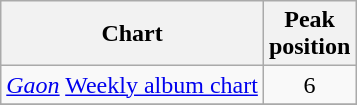<table class="wikitable sortable">
<tr>
<th>Chart</th>
<th>Peak<br>position</th>
</tr>
<tr>
<td><em><a href='#'>Gaon</a></em> <a href='#'>Weekly album chart</a></td>
<td align="center">6</td>
</tr>
<tr>
</tr>
</table>
